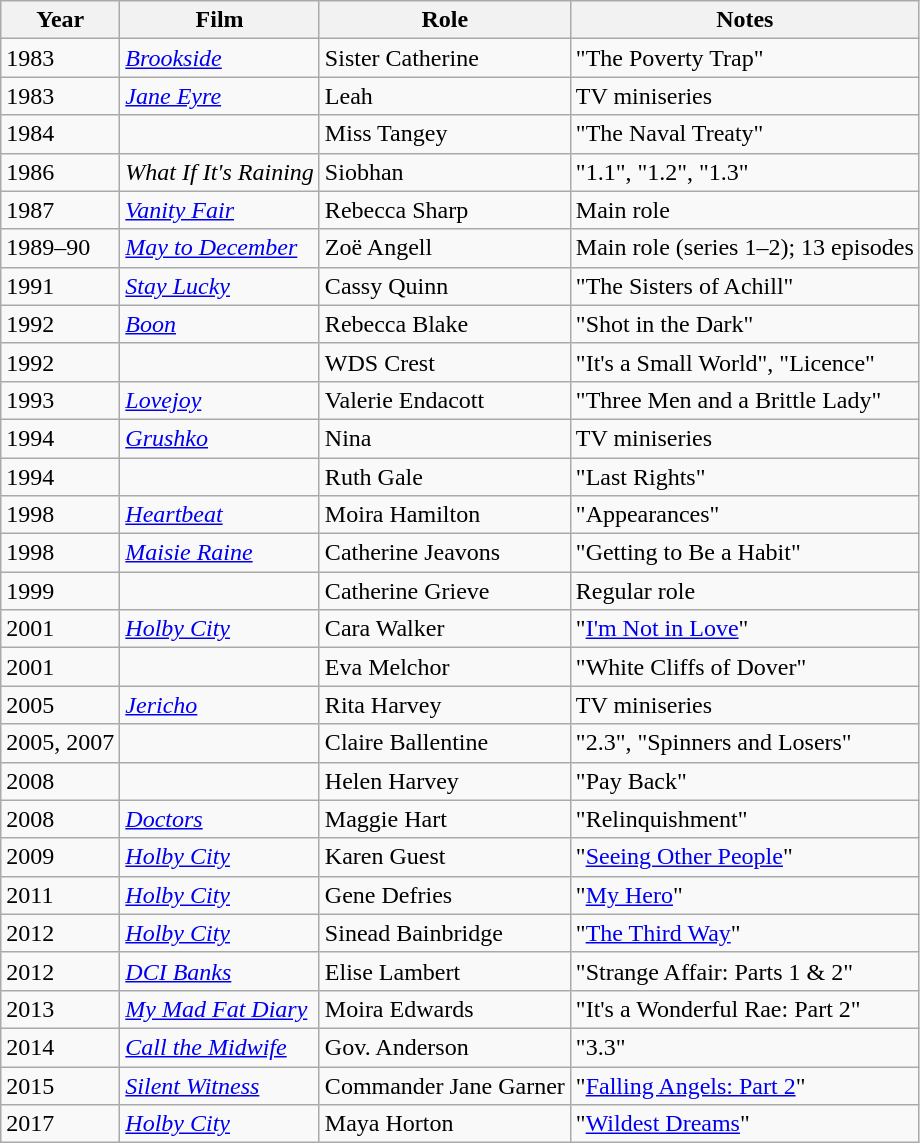<table class="wikitable sortable">
<tr>
<th>Year</th>
<th>Film</th>
<th>Role</th>
<th class="unsortable">Notes</th>
</tr>
<tr>
<td>1983</td>
<td><em><a href='#'>Brookside</a></em></td>
<td>Sister Catherine</td>
<td>"The Poverty Trap"</td>
</tr>
<tr>
<td>1983</td>
<td><em><a href='#'>Jane Eyre</a></em></td>
<td>Leah</td>
<td>TV miniseries</td>
</tr>
<tr>
<td>1984</td>
<td><em></em></td>
<td>Miss Tangey</td>
<td>"The Naval Treaty"</td>
</tr>
<tr>
<td>1986</td>
<td><em>What If It's Raining</em></td>
<td>Siobhan</td>
<td>"1.1", "1.2", "1.3"</td>
</tr>
<tr>
<td>1987</td>
<td><em><a href='#'>Vanity Fair</a></em></td>
<td>Rebecca Sharp</td>
<td>Main role</td>
</tr>
<tr>
<td>1989–90</td>
<td><em><a href='#'>May to December</a></em></td>
<td>Zoë Angell</td>
<td>Main role (series 1–2); 13 episodes</td>
</tr>
<tr>
<td>1991</td>
<td><em><a href='#'>Stay Lucky</a></em></td>
<td>Cassy Quinn</td>
<td>"The Sisters of Achill"</td>
</tr>
<tr>
<td>1992</td>
<td><em><a href='#'>Boon</a></em></td>
<td>Rebecca Blake</td>
<td>"Shot in the Dark"</td>
</tr>
<tr>
<td>1992</td>
<td><em></em></td>
<td>WDS Crest</td>
<td>"It's a Small World", "Licence"</td>
</tr>
<tr>
<td>1993</td>
<td><em><a href='#'>Lovejoy</a></em></td>
<td>Valerie Endacott</td>
<td>"Three Men and a Brittle Lady"</td>
</tr>
<tr>
<td>1994</td>
<td><em><a href='#'>Grushko</a></em></td>
<td>Nina</td>
<td>TV miniseries</td>
</tr>
<tr>
<td>1994</td>
<td><em></em></td>
<td>Ruth Gale</td>
<td>"Last Rights"</td>
</tr>
<tr>
<td>1998</td>
<td><em><a href='#'>Heartbeat</a></em></td>
<td>Moira Hamilton</td>
<td>"Appearances"</td>
</tr>
<tr>
<td>1998</td>
<td><em><a href='#'>Maisie Raine</a></em></td>
<td>Catherine Jeavons</td>
<td>"Getting to Be a Habit"</td>
</tr>
<tr>
<td>1999</td>
<td><em></em></td>
<td>Catherine Grieve</td>
<td>Regular role</td>
</tr>
<tr>
<td>2001</td>
<td><em><a href='#'>Holby City</a></em></td>
<td>Cara Walker</td>
<td>"<a href='#'>I'm Not in Love</a>"</td>
</tr>
<tr>
<td>2001</td>
<td><em></em></td>
<td>Eva Melchor</td>
<td>"White Cliffs of Dover"</td>
</tr>
<tr>
<td>2005</td>
<td><em><a href='#'>Jericho</a></em></td>
<td>Rita Harvey</td>
<td>TV miniseries</td>
</tr>
<tr>
<td>2005, 2007</td>
<td><em></em></td>
<td>Claire Ballentine</td>
<td>"2.3", "Spinners and Losers"</td>
</tr>
<tr>
<td>2008</td>
<td><em></em></td>
<td>Helen Harvey</td>
<td>"Pay Back"</td>
</tr>
<tr>
<td>2008</td>
<td><em><a href='#'>Doctors</a></em></td>
<td>Maggie Hart</td>
<td>"Relinquishment"</td>
</tr>
<tr>
<td>2009</td>
<td><em><a href='#'>Holby City</a></em></td>
<td>Karen Guest</td>
<td>"<a href='#'>Seeing Other People</a>"</td>
</tr>
<tr>
<td>2011</td>
<td><em><a href='#'>Holby City</a></em></td>
<td>Gene Defries</td>
<td>"<a href='#'>My Hero</a>"</td>
</tr>
<tr>
<td>2012</td>
<td><em><a href='#'>Holby City</a></em></td>
<td>Sinead Bainbridge</td>
<td>"<a href='#'>The Third Way</a>"</td>
</tr>
<tr>
<td>2012</td>
<td><em><a href='#'>DCI Banks</a></em></td>
<td>Elise Lambert</td>
<td>"Strange Affair: Parts 1 & 2"</td>
</tr>
<tr>
<td>2013</td>
<td><em><a href='#'>My Mad Fat Diary</a></em></td>
<td>Moira Edwards</td>
<td>"It's a Wonderful Rae: Part 2"</td>
</tr>
<tr>
<td>2014</td>
<td><em><a href='#'>Call the Midwife</a></em></td>
<td>Gov. Anderson</td>
<td>"3.3"</td>
</tr>
<tr>
<td>2015</td>
<td><em><a href='#'>Silent Witness</a></em></td>
<td>Commander Jane Garner</td>
<td>"<a href='#'>Falling Angels: Part 2</a>"</td>
</tr>
<tr>
<td>2017</td>
<td><em><a href='#'>Holby City</a></em></td>
<td>Maya Horton</td>
<td>"<a href='#'>Wildest Dreams</a>"</td>
</tr>
</table>
